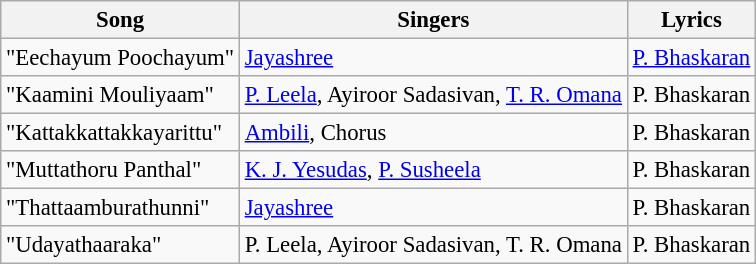<table class="wikitable" style="font-size:95%;">
<tr>
<th>Song</th>
<th>Singers</th>
<th>Lyrics</th>
</tr>
<tr>
<td>"Eechayum Poochayum"</td>
<td><a href='#'>Jayashree</a></td>
<td><a href='#'>P. Bhaskaran</a></td>
</tr>
<tr>
<td>"Kaamini Mouliyaam"</td>
<td><a href='#'>P. Leela</a>, Ayiroor Sadasivan, <a href='#'>T. R. Omana</a></td>
<td>P. Bhaskaran</td>
</tr>
<tr>
<td>"Kattakkattakkayarittu"</td>
<td><a href='#'>Ambili</a>, Chorus</td>
<td>P. Bhaskaran</td>
</tr>
<tr>
<td>"Muttathoru Panthal"</td>
<td><a href='#'>K. J. Yesudas</a>, <a href='#'>P. Susheela</a></td>
<td>P. Bhaskaran</td>
</tr>
<tr>
<td>"Thattaamburathunni"</td>
<td><a href='#'>Jayashree</a></td>
<td>P. Bhaskaran</td>
</tr>
<tr>
<td>"Udayathaaraka"</td>
<td>P. Leela, Ayiroor Sadasivan, T. R. Omana</td>
<td>P. Bhaskaran</td>
</tr>
</table>
